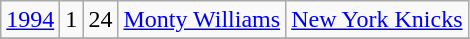<table class="wikitable">
<tr align="center">
<td><a href='#'>1994</a></td>
<td>1</td>
<td>24</td>
<td><a href='#'>Monty Williams</a></td>
<td><a href='#'>New York Knicks</a></td>
</tr>
<tr align="center">
</tr>
</table>
